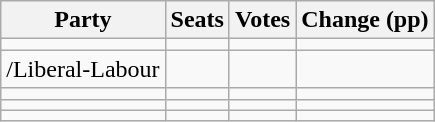<table class="wikitable" style="text-align:right;">
<tr>
<th>Party</th>
<th>Seats</th>
<th>Votes</th>
<th colspan="3">Change (pp)</th>
</tr>
<tr>
<td style="text-align:left;"></td>
<td></td>
<td></td>
<td></td>
</tr>
<tr>
<td style="text-align:left;">/Liberal-Labour</td>
<td></td>
<td></td>
<td></td>
</tr>
<tr>
<td style="text-align:left;"></td>
<td></td>
<td></td>
<td></td>
</tr>
<tr>
<td style="text-align:left;"></td>
<td></td>
<td></td>
<td></td>
</tr>
<tr>
<td style="text-align:left;"></td>
<td></td>
<td></td>
<td></td>
</tr>
</table>
